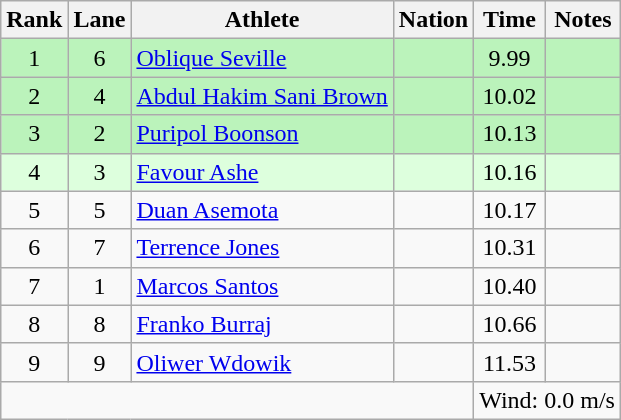<table class="wikitable sortable" style="text-align:center;">
<tr>
<th scope="col">Rank</th>
<th scope="col">Lane</th>
<th scope="col">Athlete</th>
<th scope="col">Nation</th>
<th scope="col">Time</th>
<th scope="col">Notes</th>
</tr>
<tr bgcolor="#bbf3bb">
<td>1</td>
<td>6</td>
<td align=left><a href='#'>Oblique Seville</a></td>
<td align=left></td>
<td>9.99</td>
<td></td>
</tr>
<tr bgcolor="#bbf3bb">
<td>2</td>
<td>4</td>
<td align=left><a href='#'>Abdul Hakim Sani Brown</a></td>
<td align=left></td>
<td>10.02</td>
<td></td>
</tr>
<tr bgcolor="#bbf3bb">
<td>3</td>
<td>2</td>
<td align=left><a href='#'>Puripol Boonson</a></td>
<td align=left></td>
<td>10.13</td>
<td></td>
</tr>
<tr bgcolor="#ddffdd">
<td>4</td>
<td>3</td>
<td align=left><a href='#'>Favour Ashe</a></td>
<td align=left></td>
<td>10.16</td>
<td></td>
</tr>
<tr>
<td>5</td>
<td>5</td>
<td align=left><a href='#'>Duan Asemota</a></td>
<td align=left></td>
<td>10.17</td>
<td></td>
</tr>
<tr>
<td>6</td>
<td>7</td>
<td align=left><a href='#'>Terrence Jones</a></td>
<td align=left></td>
<td>10.31</td>
<td></td>
</tr>
<tr>
<td>7</td>
<td>1</td>
<td align=left><a href='#'>Marcos Santos</a></td>
<td align=left></td>
<td>10.40</td>
<td></td>
</tr>
<tr>
<td>8</td>
<td>8</td>
<td align=left><a href='#'>Franko Burraj</a></td>
<td align=left></td>
<td>10.66</td>
<td></td>
</tr>
<tr>
<td>9</td>
<td>9</td>
<td align=left><a href='#'>Oliwer Wdowik</a></td>
<td align=left></td>
<td>11.53</td>
<td></td>
</tr>
<tr class="sortbottom">
<td colspan="4"></td>
<td colspan="2" style="text-align:left;">Wind: 0.0 m/s</td>
</tr>
</table>
